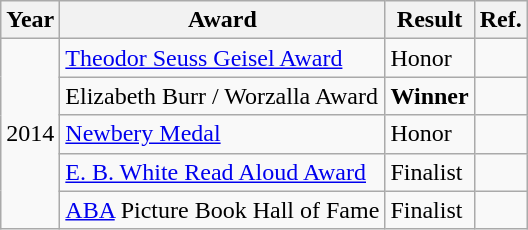<table class="wikitable sortable mw-collapsible">
<tr>
<th>Year</th>
<th>Award</th>
<th>Result</th>
<th>Ref.</th>
</tr>
<tr>
<td rowspan="5">2014</td>
<td><a href='#'>Theodor Seuss Geisel Award</a></td>
<td>Honor</td>
<td></td>
</tr>
<tr>
<td>Elizabeth Burr / Worzalla Award</td>
<td><strong>Winner</strong></td>
<td></td>
</tr>
<tr>
<td><a href='#'>Newbery Medal</a></td>
<td>Honor</td>
<td></td>
</tr>
<tr>
<td><a href='#'>E. B. White Read Aloud Award</a></td>
<td>Finalist</td>
<td></td>
</tr>
<tr>
<td><a href='#'>ABA</a> Picture Book Hall of Fame</td>
<td>Finalist</td>
<td></td>
</tr>
</table>
